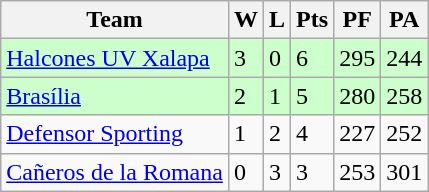<table class="wikitable">
<tr>
<th>Team</th>
<th>W</th>
<th>L</th>
<th>Pts</th>
<th>PF</th>
<th>PA</th>
</tr>
<tr bgcolor="ccffcc">
<td> <a href='#'>Halcones UV Xalapa</a></td>
<td>3</td>
<td>0</td>
<td>6</td>
<td>295</td>
<td>244</td>
</tr>
<tr bgcolor="ccffcc">
<td> <a href='#'>Brasília</a></td>
<td>2</td>
<td>1</td>
<td>5</td>
<td>280</td>
<td>258</td>
</tr>
<tr>
<td> <a href='#'>Defensor Sporting</a></td>
<td>1</td>
<td>2</td>
<td>4</td>
<td>227</td>
<td>252</td>
</tr>
<tr>
<td> <a href='#'>Cañeros de la Romana</a></td>
<td>0</td>
<td>3</td>
<td>3</td>
<td>253</td>
<td>301</td>
</tr>
</table>
